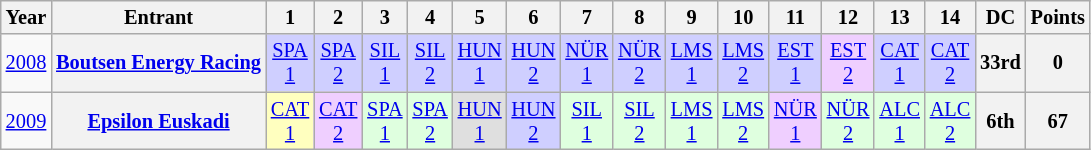<table class="wikitable" style="text-align:center; font-size:85%">
<tr>
<th>Year</th>
<th>Entrant</th>
<th>1</th>
<th>2</th>
<th>3</th>
<th>4</th>
<th>5</th>
<th>6</th>
<th>7</th>
<th>8</th>
<th>9</th>
<th>10</th>
<th>11</th>
<th>12</th>
<th>13</th>
<th>14</th>
<th>DC</th>
<th>Points</th>
</tr>
<tr>
<td><a href='#'>2008</a></td>
<th nowrap><a href='#'>Boutsen Energy Racing</a></th>
<td style="background:#cfcfff;"><a href='#'>SPA<br>1</a><br></td>
<td style="background:#cfcfff;"><a href='#'>SPA<br>2</a><br></td>
<td style="background:#cfcfff;"><a href='#'>SIL<br>1</a><br></td>
<td style="background:#cfcfff;"><a href='#'>SIL<br>2</a><br></td>
<td style="background:#cfcfff;"><a href='#'>HUN<br>1</a><br></td>
<td style="background:#cfcfff;"><a href='#'>HUN<br>2</a><br></td>
<td style="background:#cfcfff;"><a href='#'>NÜR<br>1</a><br></td>
<td style="background:#cfcfff;"><a href='#'>NÜR<br>2</a><br></td>
<td style="background:#cfcfff;"><a href='#'>LMS<br>1</a><br></td>
<td style="background:#cfcfff;"><a href='#'>LMS<br>2</a><br></td>
<td style="background:#cfcfff;"><a href='#'>EST<br>1</a><br></td>
<td style="background:#efcfff;"><a href='#'>EST<br>2</a><br></td>
<td style="background:#cfcfff;"><a href='#'>CAT<br>1</a><br></td>
<td style="background:#cfcfff;"><a href='#'>CAT<br>2</a><br></td>
<th>33rd</th>
<th>0</th>
</tr>
<tr>
<td><a href='#'>2009</a></td>
<th nowrap><a href='#'>Epsilon Euskadi</a></th>
<td style="background:#ffffbf;"><a href='#'>CAT<br>1</a><br></td>
<td style="background:#efcfff;"><a href='#'>CAT<br>2</a><br></td>
<td style="background:#dfffdf;"><a href='#'>SPA<br>1</a><br></td>
<td style="background:#dfffdf;"><a href='#'>SPA<br>2</a><br></td>
<td style="background:#dfdfdf;"><a href='#'>HUN<br>1</a><br></td>
<td style="background:#cfcfff;"><a href='#'>HUN<br>2</a><br></td>
<td style="background:#dfffdf;"><a href='#'>SIL<br>1</a><br></td>
<td style="background:#dfffdf;"><a href='#'>SIL<br>2</a><br></td>
<td style="background:#dfffdf;"><a href='#'>LMS<br>1</a><br></td>
<td style="background:#dfffdf;"><a href='#'>LMS<br>2</a><br></td>
<td style="background:#efcfff;"><a href='#'>NÜR<br>1</a><br></td>
<td style="background:#dfffdf;"><a href='#'>NÜR<br>2</a><br></td>
<td style="background:#dfffdf;"><a href='#'>ALC<br>1</a><br></td>
<td style="background:#dfffdf;"><a href='#'>ALC<br>2</a><br></td>
<th>6th</th>
<th>67</th>
</tr>
</table>
